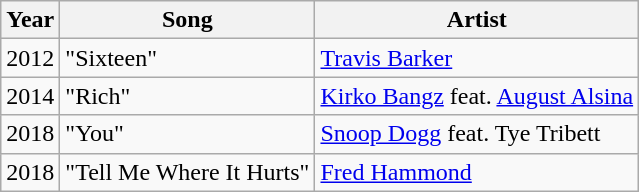<table class="wikitable">
<tr>
<th>Year</th>
<th>Song</th>
<th>Artist</th>
</tr>
<tr>
<td>2012</td>
<td>"Sixteen"</td>
<td><a href='#'>Travis Barker</a></td>
</tr>
<tr>
<td>2014</td>
<td>"Rich"</td>
<td><a href='#'>Kirko Bangz</a> feat. <a href='#'>August Alsina</a></td>
</tr>
<tr>
<td>2018</td>
<td>"You"</td>
<td><a href='#'>Snoop Dogg</a> feat. Tye Tribett</td>
</tr>
<tr>
<td>2018</td>
<td>"Tell Me Where It Hurts"</td>
<td><a href='#'>Fred Hammond</a></td>
</tr>
</table>
